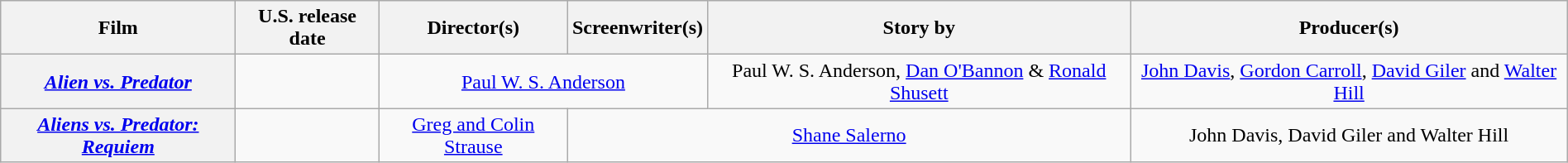<table class="wikitable plainrowheaders" style="text-align:center; width:100%">
<tr>
<th scope="column" style="width:15%">Film</th>
<th>U.S. release date</th>
<th>Director(s)</th>
<th>Screenwriter(s)</th>
<th>Story by</th>
<th>Producer(s)</th>
</tr>
<tr>
<th scope="row"><em><a href='#'>Alien vs. Predator</a></em></th>
<td style="text-align:center"></td>
<td colspan="2"><a href='#'>Paul W. S. Anderson</a></td>
<td>Paul W. S. Anderson, <a href='#'>Dan O'Bannon</a> & <a href='#'>Ronald Shusett</a></td>
<td><a href='#'>John Davis</a>, <a href='#'>Gordon Carroll</a>, <a href='#'>David Giler</a> and <a href='#'>Walter Hill</a></td>
</tr>
<tr>
<th scope="row"><em><a href='#'>Aliens vs. Predator: Requiem</a></em></th>
<td style="text-align:center"></td>
<td><a href='#'>Greg and Colin Strause</a></td>
<td colspan="2"><a href='#'>Shane Salerno</a></td>
<td>John Davis, David Giler and Walter Hill</td>
</tr>
</table>
